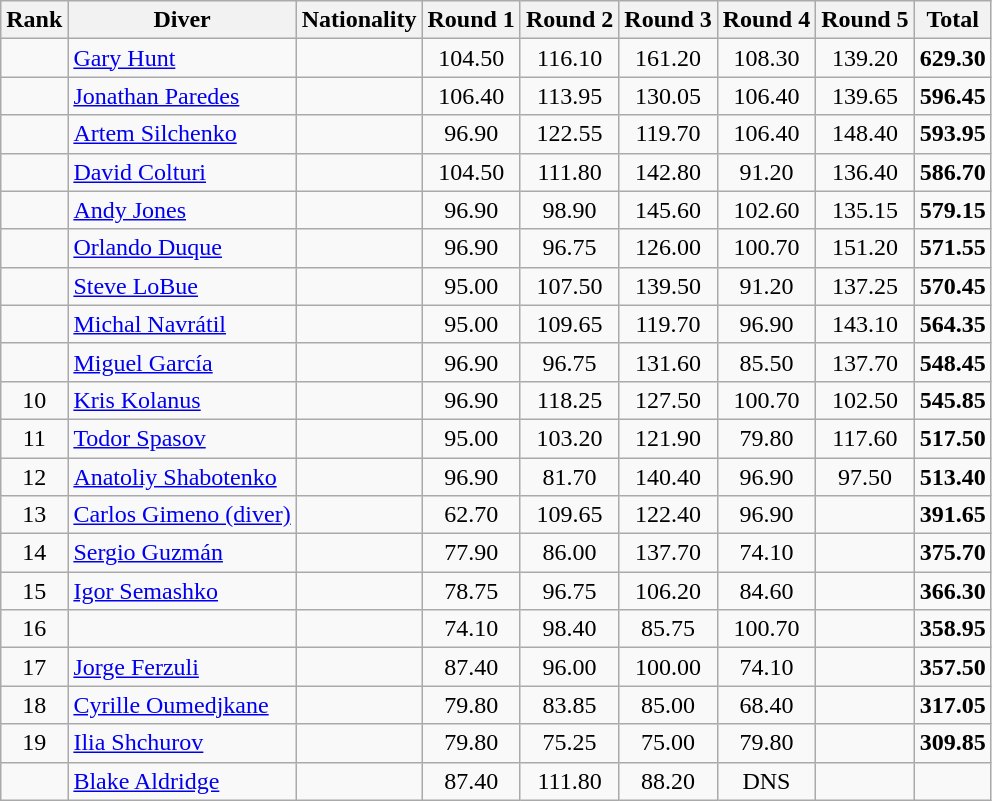<table class="wikitable sortable" style="text-align:center">
<tr>
<th>Rank</th>
<th>Diver</th>
<th>Nationality</th>
<th>Round 1</th>
<th>Round 2</th>
<th>Round 3</th>
<th>Round 4</th>
<th>Round 5</th>
<th>Total</th>
</tr>
<tr>
<td></td>
<td align=left><a href='#'>Gary Hunt</a></td>
<td align=left></td>
<td>104.50</td>
<td>116.10</td>
<td>161.20</td>
<td>108.30</td>
<td>139.20</td>
<td><strong>629.30</strong></td>
</tr>
<tr>
<td></td>
<td align=left><a href='#'>Jonathan Paredes</a></td>
<td align=left></td>
<td>106.40</td>
<td>113.95</td>
<td>130.05</td>
<td>106.40</td>
<td>139.65</td>
<td><strong>596.45</strong></td>
</tr>
<tr>
<td></td>
<td align=left><a href='#'>Artem Silchenko</a></td>
<td align=left></td>
<td>96.90</td>
<td>122.55</td>
<td>119.70</td>
<td>106.40</td>
<td>148.40</td>
<td><strong>593.95</strong></td>
</tr>
<tr>
<td></td>
<td align=left><a href='#'>David Colturi</a></td>
<td align=left></td>
<td>104.50</td>
<td>111.80</td>
<td>142.80</td>
<td>91.20</td>
<td>136.40</td>
<td><strong>586.70</strong></td>
</tr>
<tr>
<td></td>
<td align=left><a href='#'>Andy Jones</a></td>
<td align=left></td>
<td>96.90</td>
<td>98.90</td>
<td>145.60</td>
<td>102.60</td>
<td>135.15</td>
<td><strong>579.15</strong></td>
</tr>
<tr>
<td></td>
<td align=left><a href='#'>Orlando Duque</a></td>
<td align=left></td>
<td>96.90</td>
<td>96.75</td>
<td>126.00</td>
<td>100.70</td>
<td>151.20</td>
<td><strong>571.55</strong></td>
</tr>
<tr>
<td></td>
<td align=left><a href='#'>Steve LoBue</a></td>
<td align=left></td>
<td>95.00</td>
<td>107.50</td>
<td>139.50</td>
<td>91.20</td>
<td>137.25</td>
<td><strong>570.45</strong></td>
</tr>
<tr>
<td></td>
<td align=left><a href='#'>Michal Navrátil</a></td>
<td align=left></td>
<td>95.00</td>
<td>109.65</td>
<td>119.70</td>
<td>96.90</td>
<td>143.10</td>
<td><strong>564.35</strong></td>
</tr>
<tr>
<td></td>
<td align=left><a href='#'>Miguel García</a></td>
<td align=left></td>
<td>96.90</td>
<td>96.75</td>
<td>131.60</td>
<td>85.50</td>
<td>137.70</td>
<td><strong>548.45</strong></td>
</tr>
<tr>
<td>10</td>
<td align=left><a href='#'>Kris Kolanus</a></td>
<td align=left></td>
<td>96.90</td>
<td>118.25</td>
<td>127.50</td>
<td>100.70</td>
<td>102.50</td>
<td><strong>545.85</strong></td>
</tr>
<tr>
<td>11</td>
<td align=left><a href='#'>Todor Spasov</a></td>
<td align=left></td>
<td>95.00</td>
<td>103.20</td>
<td>121.90</td>
<td>79.80</td>
<td>117.60</td>
<td><strong>517.50</strong></td>
</tr>
<tr>
<td>12</td>
<td align=left><a href='#'>Anatoliy Shabotenko</a></td>
<td align=left></td>
<td>96.90</td>
<td>81.70</td>
<td>140.40</td>
<td>96.90</td>
<td>97.50</td>
<td><strong>513.40</strong></td>
</tr>
<tr>
<td>13</td>
<td align=left><a href='#'>Carlos Gimeno (diver)</a></td>
<td align=left></td>
<td>62.70</td>
<td>109.65</td>
<td>122.40</td>
<td>96.90</td>
<td></td>
<td><strong>391.65</strong></td>
</tr>
<tr>
<td>14</td>
<td align=left><a href='#'>Sergio Guzmán</a></td>
<td align=left></td>
<td>77.90</td>
<td>86.00</td>
<td>137.70</td>
<td>74.10</td>
<td></td>
<td><strong>375.70</strong></td>
</tr>
<tr>
<td>15</td>
<td align=left><a href='#'>Igor Semashko</a></td>
<td align=left></td>
<td>78.75</td>
<td>96.75</td>
<td>106.20</td>
<td>84.60</td>
<td></td>
<td><strong>366.30</strong></td>
</tr>
<tr>
<td>16</td>
<td align=left></td>
<td align=left></td>
<td>74.10</td>
<td>98.40</td>
<td>85.75</td>
<td>100.70</td>
<td></td>
<td><strong>358.95</strong></td>
</tr>
<tr>
<td>17</td>
<td align=left><a href='#'>Jorge Ferzuli</a></td>
<td align=left></td>
<td>87.40</td>
<td>96.00</td>
<td>100.00</td>
<td>74.10</td>
<td></td>
<td><strong>357.50</strong></td>
</tr>
<tr>
<td>18</td>
<td align=left><a href='#'>Cyrille Oumedjkane</a></td>
<td align=left></td>
<td>79.80</td>
<td>83.85</td>
<td>85.00</td>
<td>68.40</td>
<td></td>
<td><strong>317.05</strong></td>
</tr>
<tr>
<td>19</td>
<td align=left><a href='#'>Ilia Shchurov</a></td>
<td align=left></td>
<td>79.80</td>
<td>75.25</td>
<td>75.00</td>
<td>79.80</td>
<td></td>
<td><strong>309.85</strong></td>
</tr>
<tr>
<td></td>
<td align=left><a href='#'>Blake Aldridge</a></td>
<td align=left></td>
<td>87.40</td>
<td>111.80</td>
<td>88.20</td>
<td>DNS</td>
<td></td>
<td></td>
</tr>
</table>
